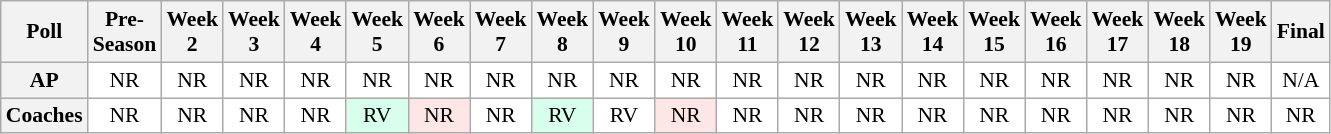<table class="wikitable" style="white-space:nowrap;font-size:90%">
<tr>
<th>Poll</th>
<th>Pre-<br>Season</th>
<th>Week<br>2</th>
<th>Week<br>3</th>
<th>Week<br>4</th>
<th>Week<br>5</th>
<th>Week<br>6</th>
<th>Week<br>7</th>
<th>Week<br>8</th>
<th>Week<br>9</th>
<th>Week<br>10</th>
<th>Week<br>11</th>
<th>Week<br>12</th>
<th>Week<br>13</th>
<th>Week<br>14</th>
<th>Week<br>15</th>
<th>Week<br>16</th>
<th>Week<br>17</th>
<th>Week<br>18</th>
<th>Week<br>19</th>
<th>Final</th>
</tr>
<tr style="text-align:center;">
<th>AP</th>
<td style="background:#FFF;">NR</td>
<td style="background:#FFF;">NR</td>
<td style="background:#FFF;">NR</td>
<td style="background:#FFF;">NR</td>
<td style="background:#FFF;">NR</td>
<td style="background:#FFF;">NR</td>
<td style="background:#FFF;">NR</td>
<td style="background:#FFF;">NR</td>
<td style="background:#FFF;">NR</td>
<td style="background:#FFF;">NR</td>
<td style="background:#FFF;">NR</td>
<td style="background:#FFF;">NR</td>
<td style="background:#FFF;">NR</td>
<td style="background:#FFF;">NR</td>
<td style="background:#FFF;">NR</td>
<td style="background:#FFF;">NR</td>
<td style="background:#FFF;">NR</td>
<td style="background:#FFF;">NR</td>
<td style="background:#FFF;">NR</td>
<td style="background:#FFF;">N/A</td>
</tr>
<tr style="text-align:center;">
<th>Coaches</th>
<td style="background:#FFF;">NR</td>
<td style="background:#FFF;">NR</td>
<td style="background:#FFF;">NR</td>
<td style="background:#FFF;">NR</td>
<td style="background:#D8FFEB;">RV</td>
<td style="background:#FFE6E6;">NR</td>
<td style="background:#FFF;">NR</td>
<td style="background:#D8FFEB;">RV</td>
<td style="background:#FFF;">RV</td>
<td style="background:#FFE6E6;">NR</td>
<td style="background:#FFF;">NR</td>
<td style="background:#FFF;">NR</td>
<td style="background:#FFF;">NR</td>
<td style="background:#FFF;">NR</td>
<td style="background:#FFF;">NR</td>
<td style="background:#FFF;">NR</td>
<td style="background:#FFF;">NR</td>
<td style="background:#FFF;">NR</td>
<td style="background:#FFF;">NR</td>
<td style="background:#FFF;">NR</td>
</tr>
</table>
